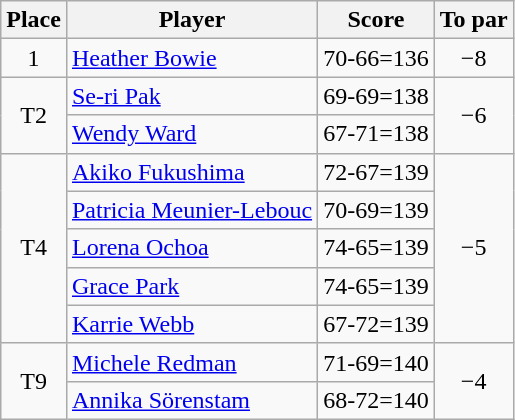<table class="wikitable">
<tr>
<th>Place</th>
<th>Player</th>
<th>Score</th>
<th>To par</th>
</tr>
<tr>
<td align=center>1</td>
<td> <a href='#'>Heather Bowie</a></td>
<td>70-66=136</td>
<td align=center>−8</td>
</tr>
<tr>
<td align=center rowspan=2>T2</td>
<td> <a href='#'>Se-ri Pak</a></td>
<td>69-69=138</td>
<td align=center rowspan=2>−6</td>
</tr>
<tr>
<td> <a href='#'>Wendy Ward</a></td>
<td>67-71=138</td>
</tr>
<tr>
<td align=center rowspan=5>T4</td>
<td> <a href='#'>Akiko Fukushima</a></td>
<td>72-67=139</td>
<td align=center rowspan=5>−5</td>
</tr>
<tr>
<td> <a href='#'>Patricia Meunier-Lebouc</a></td>
<td>70-69=139</td>
</tr>
<tr>
<td> <a href='#'>Lorena Ochoa</a></td>
<td>74-65=139</td>
</tr>
<tr>
<td> <a href='#'>Grace Park</a></td>
<td>74-65=139</td>
</tr>
<tr>
<td> <a href='#'>Karrie Webb</a></td>
<td>67-72=139</td>
</tr>
<tr>
<td align=center rowspan=2>T9</td>
<td> <a href='#'>Michele Redman</a></td>
<td>71-69=140</td>
<td align=center rowspan=2>−4</td>
</tr>
<tr>
<td> <a href='#'>Annika Sörenstam</a></td>
<td>68-72=140</td>
</tr>
</table>
